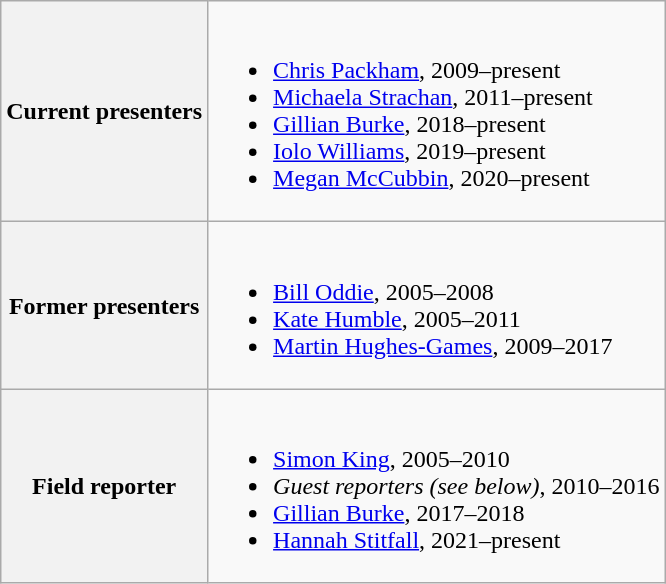<table class="wikitable">
<tr>
<th>Current presenters</th>
<td><br><ul><li><a href='#'>Chris Packham</a>, 2009–present</li><li><a href='#'>Michaela Strachan</a>, 2011–present</li><li><a href='#'>Gillian Burke</a>, 2018–present</li><li><a href='#'>Iolo Williams</a>, 2019–present</li><li><a href='#'>Megan McCubbin</a>, 2020–present</li></ul></td>
</tr>
<tr>
<th>Former presenters</th>
<td><br><ul><li><a href='#'>Bill Oddie</a>, 2005–2008</li><li><a href='#'>Kate Humble</a>, 2005–2011</li><li><a href='#'>Martin Hughes-Games</a>, 2009–2017</li></ul></td>
</tr>
<tr>
<th>Field reporter</th>
<td><br><ul><li><a href='#'>Simon King</a>, 2005–2010</li><li><em>Guest reporters (see below)</em>, 2010–2016</li><li><a href='#'>Gillian Burke</a>, 2017–2018</li><li><a href='#'>Hannah Stitfall</a>, 2021–present</li></ul></td>
</tr>
</table>
